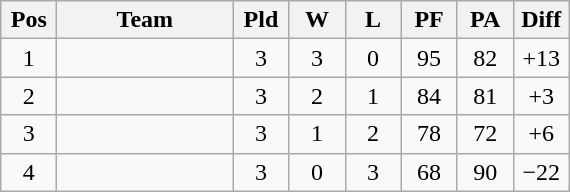<table class="wikitable" style="text-align: center;">
<tr>
<th width="30">Pos</th>
<th width="110">Team</th>
<th width="30">Pld</th>
<th width="30">W</th>
<th width="30">L</th>
<th width="30">PF</th>
<th width="30">PA</th>
<th width="30">Diff</th>
</tr>
<tr>
<td>1</td>
<td align="left"></td>
<td>3</td>
<td>3</td>
<td>0</td>
<td>95</td>
<td>82</td>
<td>+13</td>
</tr>
<tr>
<td>2</td>
<td align="left"></td>
<td>3</td>
<td>2</td>
<td>1</td>
<td>84</td>
<td>81</td>
<td>+3</td>
</tr>
<tr>
<td>3</td>
<td align="left"></td>
<td>3</td>
<td>1</td>
<td>2</td>
<td>78</td>
<td>72</td>
<td>+6</td>
</tr>
<tr>
<td>4</td>
<td align="left"></td>
<td>3</td>
<td>0</td>
<td>3</td>
<td>68</td>
<td>90</td>
<td>−22</td>
</tr>
</table>
